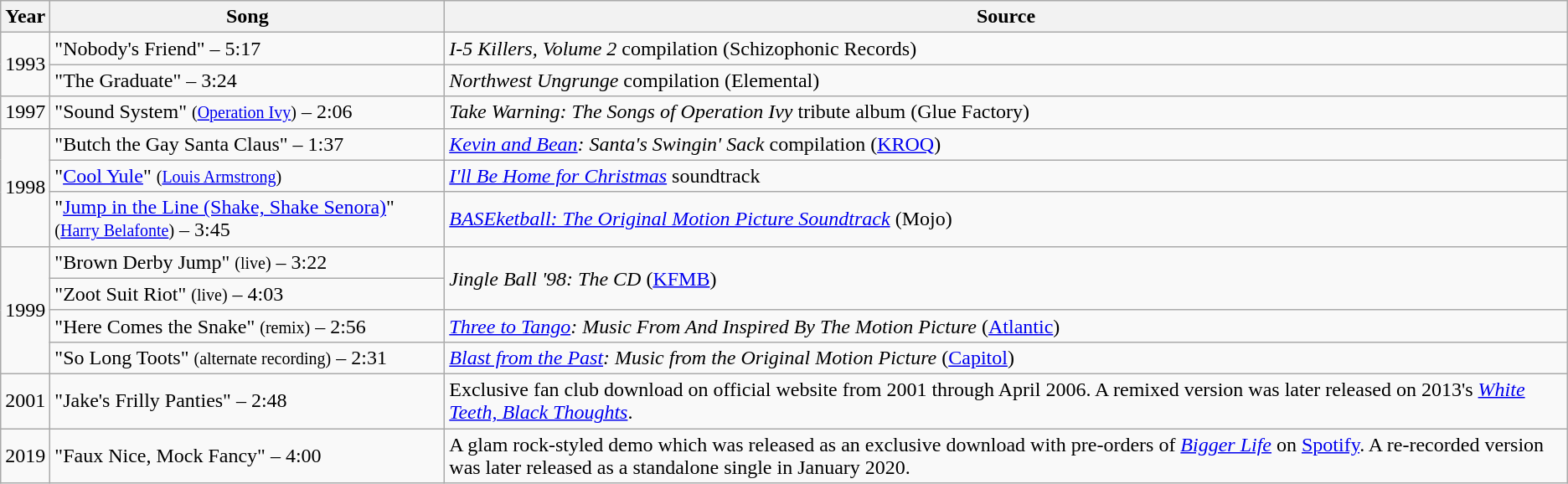<table class="wikitable">
<tr>
<th>Year</th>
<th>Song</th>
<th>Source</th>
</tr>
<tr>
<td rowspan="2">1993</td>
<td>"Nobody's Friend" – 5:17</td>
<td><em>I-5 Killers, Volume 2</em> compilation (Schizophonic Records)</td>
</tr>
<tr>
<td>"The Graduate" – 3:24</td>
<td><em>Northwest Ungrunge</em> compilation (Elemental)</td>
</tr>
<tr>
<td>1997</td>
<td>"Sound System" <small>(<a href='#'>Operation Ivy</a>)</small> – 2:06</td>
<td><em>Take Warning: The Songs of Operation Ivy</em> tribute album (Glue Factory)</td>
</tr>
<tr>
<td rowspan="3">1998</td>
<td>"Butch the Gay Santa Claus" – 1:37</td>
<td><em><a href='#'>Kevin and Bean</a>: Santa's Swingin' Sack</em> compilation (<a href='#'>KROQ</a>)</td>
</tr>
<tr>
<td>"<a href='#'>Cool Yule</a>" <small>(<a href='#'>Louis Armstrong</a>)</small></td>
<td><em><a href='#'>I'll Be Home for Christmas</a></em> soundtrack</td>
</tr>
<tr>
<td>"<a href='#'>Jump in the Line (Shake, Shake Senora)</a>" <small>(<a href='#'>Harry Belafonte</a>)</small> – 3:45</td>
<td><em><a href='#'>BASEketball: The Original Motion Picture Soundtrack</a></em> (Mojo)</td>
</tr>
<tr>
<td rowspan="4">1999</td>
<td>"Brown Derby Jump" <small>(live)</small> – 3:22</td>
<td rowspan=2><em>Jingle Ball '98: The CD</em> (<a href='#'>KFMB</a>)</td>
</tr>
<tr>
<td>"Zoot Suit Riot" <small>(live)</small> – 4:03</td>
</tr>
<tr>
<td>"Here Comes the Snake" <small>(remix)</small> – 2:56</td>
<td><em><a href='#'>Three to Tango</a>: Music From And Inspired By The Motion Picture</em> (<a href='#'>Atlantic</a>)</td>
</tr>
<tr>
<td>"So Long Toots" <small>(alternate recording)</small> – 2:31</td>
<td><em><a href='#'>Blast from the Past</a>: Music from the Original Motion Picture</em> (<a href='#'>Capitol</a>)</td>
</tr>
<tr>
<td>2001</td>
<td>"Jake's Frilly Panties" – 2:48</td>
<td>Exclusive fan club download on official website from 2001 through April 2006. A remixed version was later released on 2013's <em><a href='#'>White Teeth, Black Thoughts</a></em>.</td>
</tr>
<tr>
<td>2019</td>
<td>"Faux Nice, Mock Fancy" – 4:00</td>
<td>A glam rock-styled demo which was released as an exclusive download with pre-orders of <em><a href='#'>Bigger Life</a></em> on <a href='#'>Spotify</a>. A re-recorded version was later released as a standalone single in January 2020.</td>
</tr>
</table>
